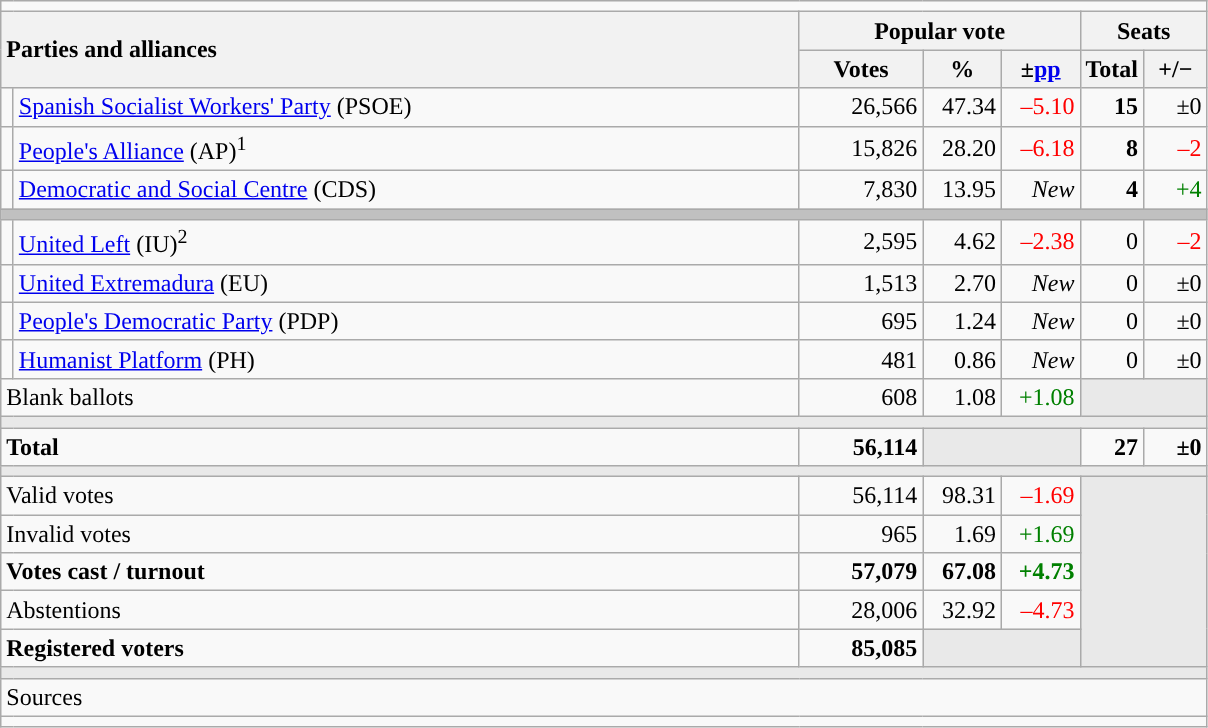<table class="wikitable" style="text-align:right;">
<tr>
<td colspan="7"></td>
</tr>
<tr>
<th style="text-align:left;" rowspan="2" colspan="2" width="525">Parties and alliances</th>
<th colspan="3">Popular vote</th>
<th colspan="2">Seats</th>
</tr>
<tr>
<th width="75">Votes</th>
<th width="45">%</th>
<th width="45">±<a href='#'>pp</a></th>
<th width="35">Total</th>
<th width="35">+/−</th>
</tr>
<tr>
<td width="1" style="color:inherit;background:"></td>
<td align="left"><a href='#'>Spanish Socialist Workers' Party</a> (PSOE)</td>
<td>26,566</td>
<td>47.34</td>
<td style="color:red;">–5.10</td>
<td><strong>15</strong></td>
<td>±0</td>
</tr>
<tr>
<td style="color:inherit;background:"></td>
<td align="left"><a href='#'>People's Alliance</a> (AP)<sup>1</sup></td>
<td>15,826</td>
<td>28.20</td>
<td style="color:red;">–6.18</td>
<td><strong>8</strong></td>
<td style="color:red;">–2</td>
</tr>
<tr>
<td style="color:inherit;background:"></td>
<td align="left"><a href='#'>Democratic and Social Centre</a> (CDS)</td>
<td>7,830</td>
<td>13.95</td>
<td><em>New</em></td>
<td><strong>4</strong></td>
<td style="color:green;">+4</td>
</tr>
<tr>
<td colspan="7" bgcolor="#C0C0C0"></td>
</tr>
<tr>
<td style="color:inherit;background:"></td>
<td align="left"><a href='#'>United Left</a> (IU)<sup>2</sup></td>
<td>2,595</td>
<td>4.62</td>
<td style="color:red;">–2.38</td>
<td>0</td>
<td style="color:red;">–2</td>
</tr>
<tr>
<td style="color:inherit;background:"></td>
<td align="left"><a href='#'>United Extremadura</a> (EU)</td>
<td>1,513</td>
<td>2.70</td>
<td><em>New</em></td>
<td>0</td>
<td>±0</td>
</tr>
<tr>
<td style="color:inherit;background:"></td>
<td align="left"><a href='#'>People's Democratic Party</a> (PDP)</td>
<td>695</td>
<td>1.24</td>
<td><em>New</em></td>
<td>0</td>
<td>±0</td>
</tr>
<tr>
<td style="color:inherit;background:"></td>
<td align="left"><a href='#'>Humanist Platform</a> (PH)</td>
<td>481</td>
<td>0.86</td>
<td><em>New</em></td>
<td>0</td>
<td>±0</td>
</tr>
<tr>
<td align="left" colspan="2">Blank ballots</td>
<td>608</td>
<td>1.08</td>
<td style="color:green;">+1.08</td>
<td bgcolor="#E9E9E9" colspan="2"></td>
</tr>
<tr>
<td colspan="7" bgcolor="#E9E9E9"></td>
</tr>
<tr style="font-weight:bold;">
<td align="left" colspan="2">Total</td>
<td>56,114</td>
<td bgcolor="#E9E9E9" colspan="2"></td>
<td>27</td>
<td>±0</td>
</tr>
<tr>
<td colspan="7" bgcolor="#E9E9E9"></td>
</tr>
<tr>
<td align="left" colspan="2">Valid votes</td>
<td>56,114</td>
<td>98.31</td>
<td style="color:red;">–1.69</td>
<td bgcolor="#E9E9E9" colspan="2" rowspan="5"></td>
</tr>
<tr>
<td align="left" colspan="2">Invalid votes</td>
<td>965</td>
<td>1.69</td>
<td style="color:green;">+1.69</td>
</tr>
<tr style="font-weight:bold;">
<td align="left" colspan="2">Votes cast / turnout</td>
<td>57,079</td>
<td>67.08</td>
<td style="color:green;">+4.73</td>
</tr>
<tr>
<td align="left" colspan="2">Abstentions</td>
<td>28,006</td>
<td>32.92</td>
<td style="color:red;">–4.73</td>
</tr>
<tr style="font-weight:bold;">
<td align="left" colspan="2">Registered voters</td>
<td>85,085</td>
<td bgcolor="#E9E9E9" colspan="2"></td>
</tr>
<tr>
<td colspan="7" bgcolor="#E9E9E9"></td>
</tr>
<tr>
<td align="left" colspan="7">Sources</td>
</tr>
<tr>
<td colspan="7" style="text-align:left; max-width:790px;"></td>
</tr>
</table>
